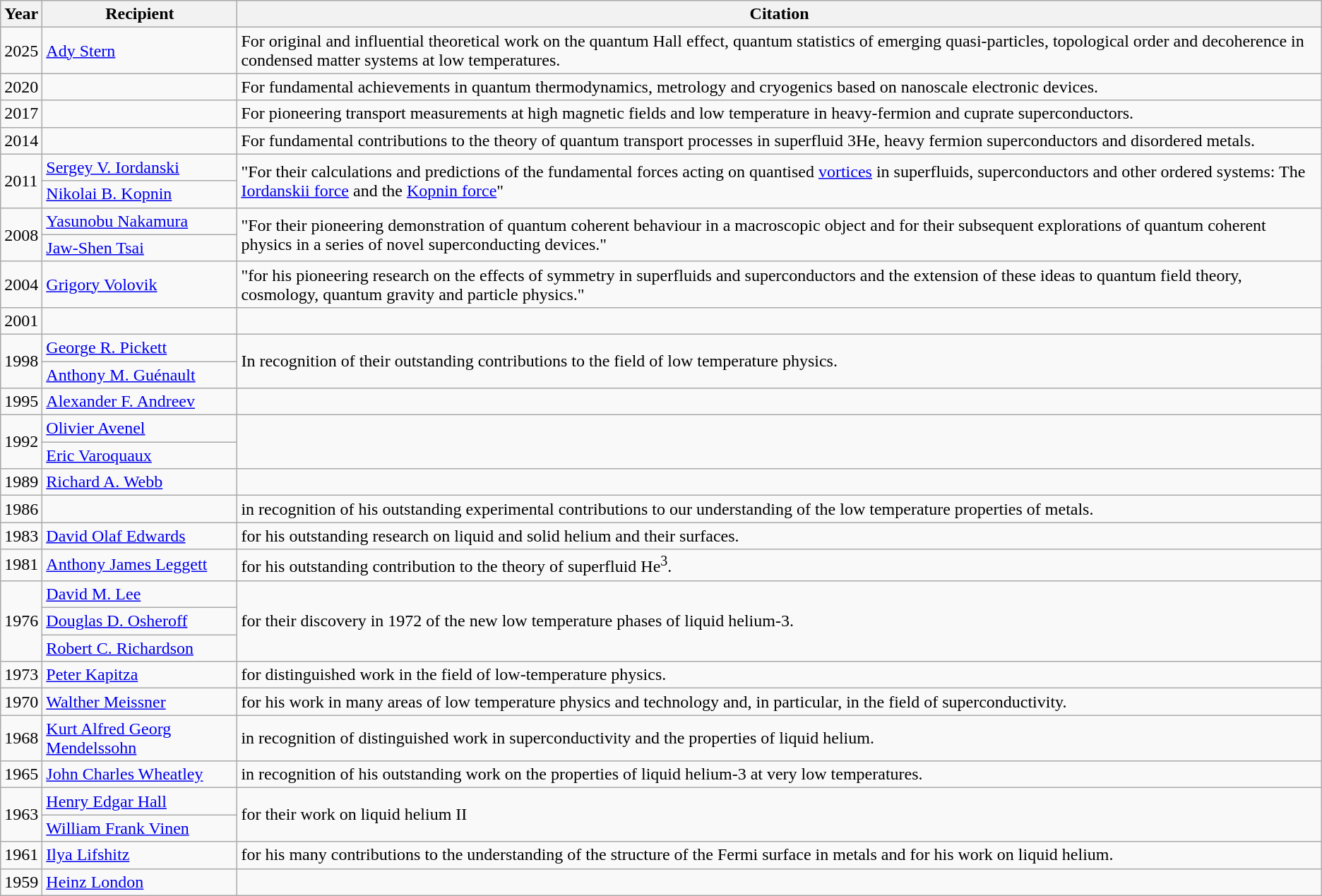<table class="wikitable">
<tr>
<th>Year</th>
<th>Recipient</th>
<th>Citation</th>
</tr>
<tr>
<td>2025</td>
<td><a href='#'>Ady Stern</a></td>
<td>For original and influential theoretical work on the quantum Hall effect, quantum statistics of emerging quasi-particles, topological order and decoherence in condensed matter systems at low temperatures.</td>
</tr>
<tr>
<td>2020</td>
<td></td>
<td>For fundamental achievements in quantum thermodynamics, metrology and cryogenics based on nanoscale electronic devices.</td>
</tr>
<tr>
<td>2017</td>
<td></td>
<td>For pioneering transport measurements at high magnetic fields and low temperature in heavy-fermion and cuprate superconductors.</td>
</tr>
<tr>
<td>2014</td>
<td></td>
<td>For fundamental contributions to the theory of quantum transport processes in superfluid 3He, heavy fermion superconductors and disordered metals.</td>
</tr>
<tr>
<td rowspan=2>2011</td>
<td><a href='#'>Sergey V. Iordanski</a></td>
<td rowspan=2>"For their calculations and predictions of the fundamental forces acting on quantised <a href='#'>vortices</a> in superfluids, superconductors and other ordered systems: The <a href='#'>Iordanskii force</a> and the <a href='#'>Kopnin force</a>"</td>
</tr>
<tr>
<td><a href='#'>Nikolai B. Kopnin</a></td>
</tr>
<tr>
<td rowspan=2>2008</td>
<td><a href='#'>Yasunobu Nakamura</a></td>
<td rowspan=2>"For their pioneering demonstration of quantum coherent behaviour in a macroscopic object and for their subsequent explorations of quantum coherent physics in a series of novel superconducting devices."</td>
</tr>
<tr>
<td><a href='#'>Jaw-Shen Tsai</a></td>
</tr>
<tr>
<td>2004</td>
<td><a href='#'>Grigory Volovik</a></td>
<td>"for his pioneering research on the effects of symmetry in superfluids and superconductors and the extension of these ideas to quantum field theory, cosmology, quantum gravity and particle physics."</td>
</tr>
<tr>
<td>2001</td>
<td></td>
<td></td>
</tr>
<tr>
<td rowspan=2>1998</td>
<td><a href='#'>George R. Pickett</a></td>
<td rowspan=2>In recognition of their outstanding contributions to the field of low temperature physics.</td>
</tr>
<tr>
<td><a href='#'>Anthony M. Guénault</a></td>
</tr>
<tr>
<td>1995</td>
<td><a href='#'>Alexander F. Andreev</a></td>
<td></td>
</tr>
<tr>
<td rowspan=2>1992</td>
<td><a href='#'>Olivier Avenel</a></td>
<td rowspan=2></td>
</tr>
<tr>
<td><a href='#'>Eric Varoquaux</a></td>
</tr>
<tr>
<td>1989</td>
<td><a href='#'>Richard A. Webb</a></td>
<td></td>
</tr>
<tr>
<td>1986</td>
<td></td>
<td>in recognition of his outstanding experimental contributions to our understanding of the low temperature properties of metals.</td>
</tr>
<tr>
<td>1983</td>
<td><a href='#'>David Olaf Edwards</a></td>
<td>for his outstanding research on liquid and solid helium and their surfaces.</td>
</tr>
<tr>
<td>1981</td>
<td><a href='#'>Anthony James Leggett</a></td>
<td>for his outstanding contribution to the theory of superfluid He<sup>3</sup>.</td>
</tr>
<tr>
<td rowspan=3>1976</td>
<td><a href='#'>David M. Lee</a></td>
<td rowspan=3>for their discovery in 1972 of the new low temperature phases of liquid helium-3.</td>
</tr>
<tr>
<td><a href='#'>Douglas D. Osheroff</a></td>
</tr>
<tr>
<td><a href='#'>Robert C. Richardson</a></td>
</tr>
<tr>
<td>1973</td>
<td><a href='#'>Peter Kapitza</a></td>
<td>for distinguished work in the field of low-temperature physics.</td>
</tr>
<tr>
<td>1970</td>
<td><a href='#'>Walther Meissner</a></td>
<td>for his work in many areas of low temperature physics and technology and, in particular, in the field of superconductivity.</td>
</tr>
<tr>
<td>1968</td>
<td><a href='#'>Kurt Alfred Georg Mendelssohn</a></td>
<td>in recognition of distinguished work in superconductivity and the properties of liquid helium.</td>
</tr>
<tr>
<td>1965</td>
<td><a href='#'>John Charles Wheatley</a></td>
<td>in recognition of his outstanding work on the properties of liquid helium-3 at very low temperatures.</td>
</tr>
<tr>
<td rowspan=2>1963</td>
<td><a href='#'>Henry Edgar Hall</a></td>
<td rowspan=2>for their work on liquid helium II</td>
</tr>
<tr>
<td><a href='#'>William Frank Vinen</a></td>
</tr>
<tr>
<td>1961</td>
<td><a href='#'>Ilya Lifshitz</a></td>
<td>for his many contributions to the understanding of the structure of the Fermi surface in metals and for his work on liquid helium.</td>
</tr>
<tr>
<td>1959</td>
<td><a href='#'>Heinz London</a></td>
<td></td>
</tr>
</table>
